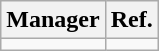<table class="wikitable">
<tr>
<th>Manager</th>
<th>Ref.</th>
</tr>
<tr>
<td></td>
<td></td>
</tr>
</table>
